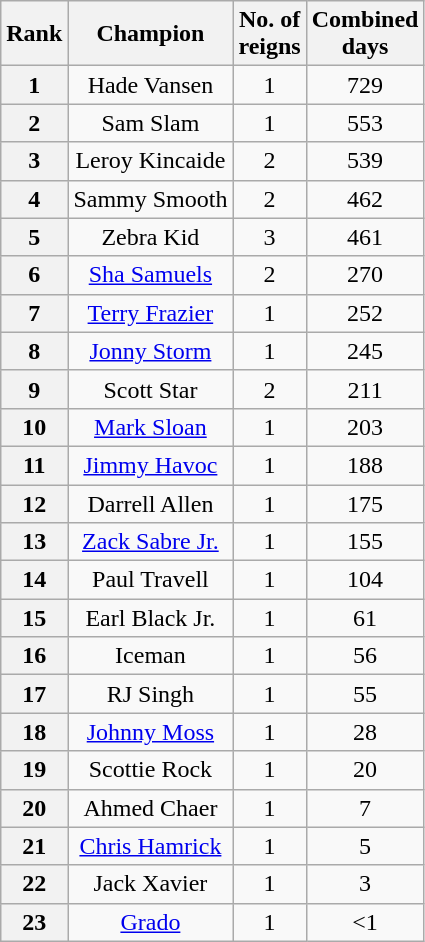<table class="wikitable sortable" style="text-align: center">
<tr>
<th>Rank</th>
<th>Champion</th>
<th>No. of<br>reigns</th>
<th>Combined<br>days</th>
</tr>
<tr>
<th>1</th>
<td>Hade Vansen</td>
<td>1</td>
<td>729</td>
</tr>
<tr>
<th>2</th>
<td>Sam Slam</td>
<td>1</td>
<td>553</td>
</tr>
<tr>
<th>3</th>
<td>Leroy Kincaide</td>
<td>2</td>
<td>539</td>
</tr>
<tr>
<th>4</th>
<td>Sammy Smooth</td>
<td>2</td>
<td>462</td>
</tr>
<tr>
<th>5</th>
<td>Zebra Kid</td>
<td>3</td>
<td>461</td>
</tr>
<tr>
<th>6</th>
<td><a href='#'>Sha Samuels</a></td>
<td>2</td>
<td>270</td>
</tr>
<tr>
<th>7</th>
<td><a href='#'>Terry Frazier</a></td>
<td>1</td>
<td>252</td>
</tr>
<tr>
<th>8</th>
<td><a href='#'>Jonny Storm</a></td>
<td>1</td>
<td>245</td>
</tr>
<tr>
<th>9</th>
<td>Scott Star</td>
<td>2</td>
<td>211</td>
</tr>
<tr>
<th>10</th>
<td><a href='#'>Mark Sloan</a></td>
<td>1</td>
<td>203</td>
</tr>
<tr>
<th>11</th>
<td><a href='#'>Jimmy Havoc</a></td>
<td>1</td>
<td>188</td>
</tr>
<tr>
<th>12</th>
<td>Darrell Allen</td>
<td>1</td>
<td>175</td>
</tr>
<tr>
<th>13</th>
<td><a href='#'>Zack Sabre Jr.</a></td>
<td>1</td>
<td>155</td>
</tr>
<tr>
<th>14</th>
<td>Paul Travell</td>
<td>1</td>
<td>104</td>
</tr>
<tr>
<th>15</th>
<td>Earl Black Jr.</td>
<td>1</td>
<td>61</td>
</tr>
<tr>
<th>16</th>
<td>Iceman</td>
<td>1</td>
<td>56</td>
</tr>
<tr>
<th>17</th>
<td>RJ Singh</td>
<td>1</td>
<td>55</td>
</tr>
<tr>
<th>18</th>
<td><a href='#'>Johnny Moss</a></td>
<td>1</td>
<td>28</td>
</tr>
<tr>
<th>19</th>
<td>Scottie Rock</td>
<td>1</td>
<td>20</td>
</tr>
<tr>
<th>20</th>
<td>Ahmed Chaer</td>
<td>1</td>
<td>7</td>
</tr>
<tr>
<th>21</th>
<td><a href='#'>Chris Hamrick</a></td>
<td>1</td>
<td>5</td>
</tr>
<tr>
<th>22</th>
<td>Jack Xavier</td>
<td>1</td>
<td>3</td>
</tr>
<tr>
<th>23</th>
<td><a href='#'>Grado</a></td>
<td>1</td>
<td><1</td>
</tr>
</table>
